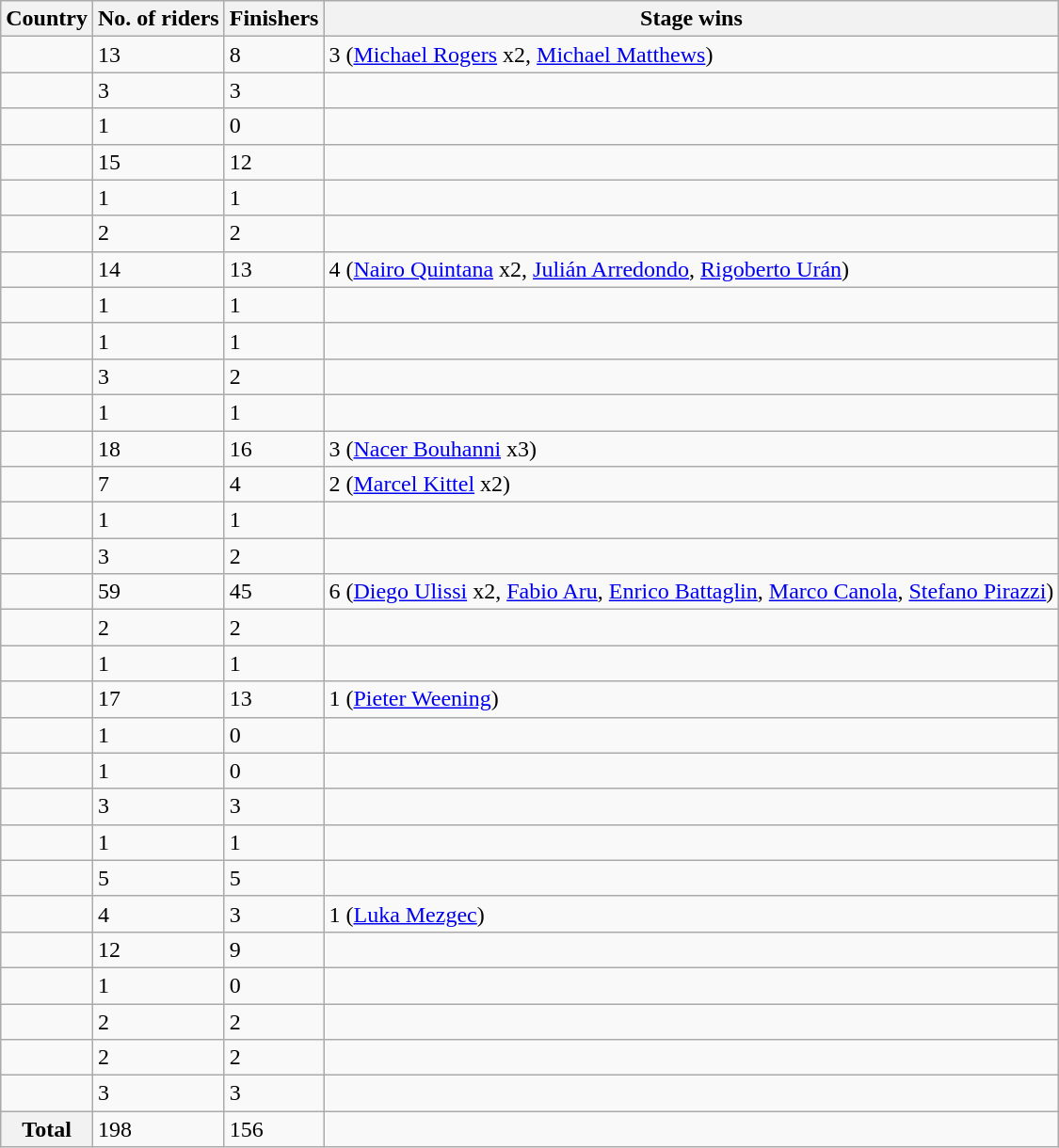<table class="wikitable sortable">
<tr>
<th><strong>Country</strong></th>
<th><strong>No. of riders</strong></th>
<th><strong>Finishers</strong></th>
<th><strong>Stage wins</strong></th>
</tr>
<tr>
<td></td>
<td>13</td>
<td>8</td>
<td>3 (<a href='#'>Michael Rogers</a> x2, <a href='#'>Michael Matthews</a>)</td>
</tr>
<tr>
<td></td>
<td>3</td>
<td>3</td>
<td></td>
</tr>
<tr>
<td></td>
<td>1</td>
<td>0</td>
<td></td>
</tr>
<tr>
<td></td>
<td>15</td>
<td>12</td>
<td></td>
</tr>
<tr>
<td></td>
<td>1</td>
<td>1</td>
<td></td>
</tr>
<tr>
<td></td>
<td>2</td>
<td>2</td>
<td></td>
</tr>
<tr>
<td></td>
<td>14</td>
<td>13</td>
<td>4 (<a href='#'>Nairo Quintana</a> x2, <a href='#'>Julián Arredondo</a>, <a href='#'>Rigoberto Urán</a>)</td>
</tr>
<tr>
<td></td>
<td>1</td>
<td>1</td>
<td></td>
</tr>
<tr>
<td></td>
<td>1</td>
<td>1</td>
<td></td>
</tr>
<tr>
<td></td>
<td>3</td>
<td>2</td>
<td></td>
</tr>
<tr>
<td></td>
<td>1</td>
<td>1</td>
<td></td>
</tr>
<tr>
<td></td>
<td>18</td>
<td>16</td>
<td>3 (<a href='#'>Nacer Bouhanni</a> x3)</td>
</tr>
<tr>
<td></td>
<td>7</td>
<td>4</td>
<td>2 (<a href='#'>Marcel Kittel</a> x2)</td>
</tr>
<tr>
<td></td>
<td>1</td>
<td>1</td>
<td></td>
</tr>
<tr>
<td></td>
<td>3</td>
<td>2</td>
<td></td>
</tr>
<tr>
<td></td>
<td>59</td>
<td>45</td>
<td>6 (<a href='#'>Diego Ulissi</a> x2, <a href='#'>Fabio Aru</a>, <a href='#'>Enrico Battaglin</a>, <a href='#'>Marco Canola</a>, <a href='#'>Stefano Pirazzi</a>)</td>
</tr>
<tr>
<td></td>
<td>2</td>
<td>2</td>
<td></td>
</tr>
<tr>
<td></td>
<td>1</td>
<td>1</td>
<td></td>
</tr>
<tr>
<td></td>
<td>17</td>
<td>13</td>
<td>1 (<a href='#'>Pieter Weening</a>)</td>
</tr>
<tr>
<td></td>
<td>1</td>
<td>0</td>
<td></td>
</tr>
<tr>
<td></td>
<td>1</td>
<td>0</td>
<td></td>
</tr>
<tr>
<td></td>
<td>3</td>
<td>3</td>
<td></td>
</tr>
<tr>
<td></td>
<td>1</td>
<td>1</td>
<td></td>
</tr>
<tr>
<td></td>
<td>5</td>
<td>5</td>
<td></td>
</tr>
<tr>
<td></td>
<td>4</td>
<td>3</td>
<td>1 (<a href='#'>Luka Mezgec</a>)</td>
</tr>
<tr>
<td></td>
<td>12</td>
<td>9</td>
<td></td>
</tr>
<tr>
<td></td>
<td>1</td>
<td>0</td>
<td></td>
</tr>
<tr>
<td></td>
<td>2</td>
<td>2</td>
<td></td>
</tr>
<tr>
<td></td>
<td>2</td>
<td>2</td>
<td></td>
</tr>
<tr>
<td></td>
<td>3</td>
<td>3</td>
<td></td>
</tr>
<tr>
<th>Total</th>
<td>198</td>
<td>156</td>
<td></td>
</tr>
</table>
